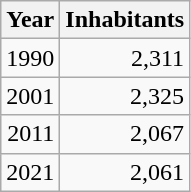<table cellspacing="0" cellpadding="0">
<tr>
<td valign="top"><br><table class="wikitable sortable zebra hintergrundfarbe5">
<tr>
<th>Year</th>
<th>Inhabitants</th>
</tr>
<tr align="right">
<td>1990</td>
<td>2,311</td>
</tr>
<tr align="right">
<td>2001</td>
<td>2,325</td>
</tr>
<tr align="right">
<td>2011</td>
<td>2,067</td>
</tr>
<tr align="right">
<td>2021</td>
<td>2,061</td>
</tr>
</table>
</td>
</tr>
</table>
